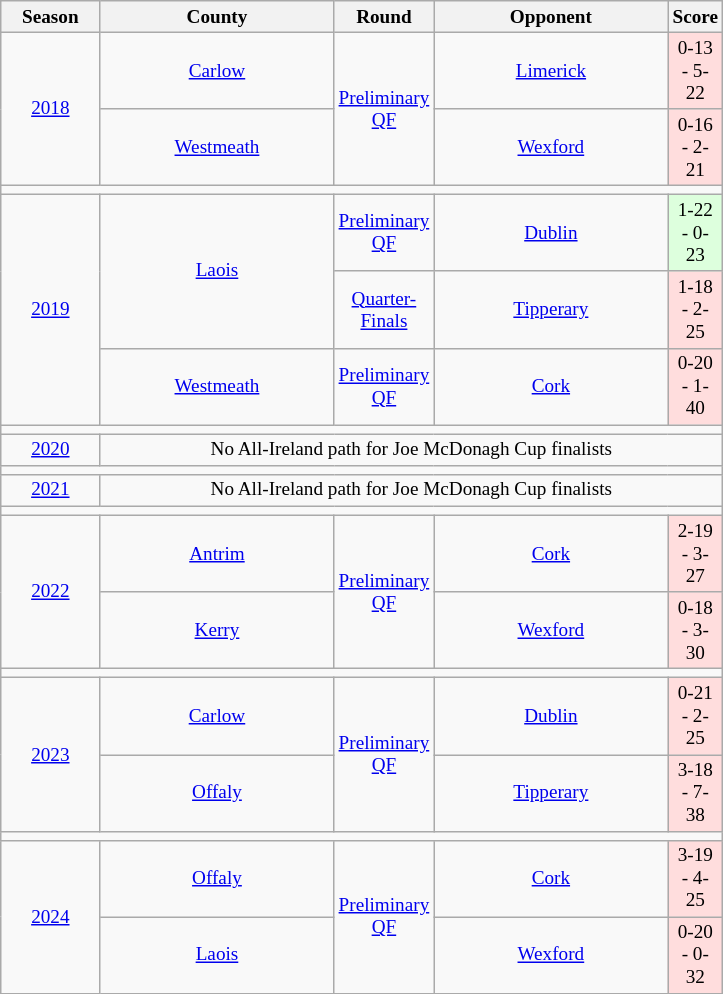<table class="wikitable plainrowheaders sortable" style="text-align:center; font-size:80%">
<tr>
<th width="60">Season</th>
<th width="150">County</th>
<th width="30">Round</th>
<th width="150">Opponent</th>
<th width="30">Score</th>
</tr>
<tr>
<td rowspan="2"><a href='#'>2018</a></td>
<td> <a href='#'>Carlow</a></td>
<td rowspan="2"><a href='#'>Preliminary QF</a></td>
<td> <a href='#'>Limerick</a></td>
<td bgcolor="#ffdddd">0-13 - 5-22</td>
</tr>
<tr>
<td> <a href='#'>Westmeath</a></td>
<td> <a href='#'>Wexford</a></td>
<td bgcolor="#ffdddd">0-16 - 2-21</td>
</tr>
<tr>
<td colspan="5"></td>
</tr>
<tr>
<td rowspan="3"><a href='#'>2019</a></td>
<td rowspan="2"> <a href='#'>Laois</a></td>
<td><a href='#'>Preliminary QF</a></td>
<td> <a href='#'>Dublin</a></td>
<td bgcolor="#ddffdd">1-22 - 0-23</td>
</tr>
<tr>
<td><a href='#'>Quarter-Finals</a></td>
<td> <a href='#'>Tipperary</a></td>
<td bgcolor="#ffdddd">1-18 - 2-25</td>
</tr>
<tr>
<td> <a href='#'>Westmeath</a></td>
<td><a href='#'>Preliminary QF</a></td>
<td> <a href='#'>Cork</a></td>
<td bgcolor="#ffdddd">0-20 - 1-40</td>
</tr>
<tr>
<td colspan="5"></td>
</tr>
<tr>
<td><a href='#'>2020</a></td>
<td colspan="4">No All-Ireland path for Joe McDonagh Cup finalists</td>
</tr>
<tr>
<td colspan="5"></td>
</tr>
<tr>
<td><a href='#'>2021</a></td>
<td colspan="4">No All-Ireland path for Joe McDonagh Cup finalists</td>
</tr>
<tr>
<td colspan="5"></td>
</tr>
<tr>
<td rowspan="2"><a href='#'>2022</a></td>
<td> <a href='#'>Antrim</a></td>
<td rowspan="2"><a href='#'>Preliminary QF</a></td>
<td> <a href='#'>Cork</a></td>
<td bgcolor="#ffdddd">2-19 - 3-27</td>
</tr>
<tr>
<td> <a href='#'>Kerry</a></td>
<td> <a href='#'>Wexford</a></td>
<td bgcolor="#ffdddd">0-18 - 3-30</td>
</tr>
<tr>
<td colspan="5"></td>
</tr>
<tr>
<td rowspan="2"><a href='#'>2023</a></td>
<td> <a href='#'>Carlow</a></td>
<td rowspan="2"><a href='#'>Preliminary QF</a></td>
<td> <a href='#'>Dublin</a></td>
<td bgcolor="#ffdddd">0-21 - 2-25</td>
</tr>
<tr>
<td> <a href='#'>Offaly</a></td>
<td> <a href='#'>Tipperary</a></td>
<td bgcolor="#ffdddd">3-18 - 7-38</td>
</tr>
<tr>
<td colspan="5"></td>
</tr>
<tr>
<td rowspan="2"><a href='#'>2024</a></td>
<td> <a href='#'>Offaly</a></td>
<td rowspan="2"><a href='#'>Preliminary QF</a></td>
<td> <a href='#'>Cork</a></td>
<td bgcolor="#ffdddd">3-19 - 4-25</td>
</tr>
<tr>
<td> <a href='#'>Laois</a></td>
<td> <a href='#'>Wexford</a></td>
<td bgcolor="#ffdddd">0-20 - 0-32</td>
</tr>
</table>
